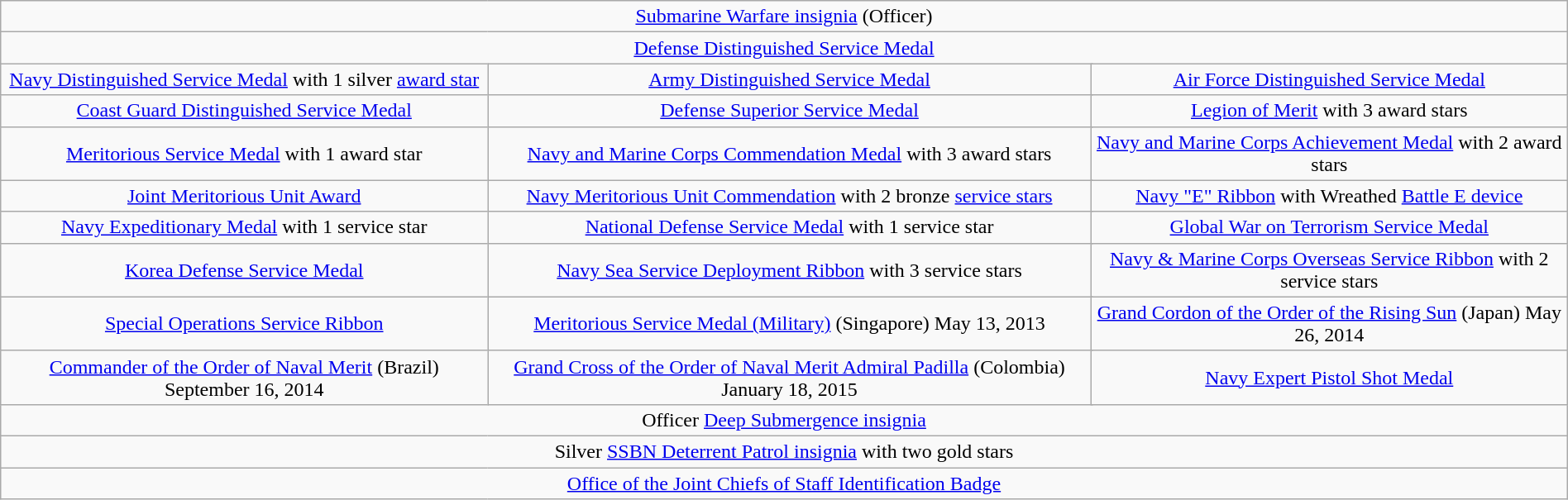<table class=wikitable style="margin:1em auto; text-align:center;">
<tr>
<td colspan="6"><a href='#'>Submarine Warfare insignia</a> (Officer)</td>
</tr>
<tr>
<td colspan="6"><a href='#'>Defense Distinguished Service Medal</a></td>
</tr>
<tr>
<td colspan="2"><a href='#'>Navy Distinguished Service Medal</a> with 1 silver <a href='#'>award star</a></td>
<td colspan="2"><a href='#'>Army Distinguished Service Medal</a></td>
<td colspan="2"><a href='#'>Air Force Distinguished Service Medal</a></td>
</tr>
<tr>
<td colspan="2"><a href='#'>Coast Guard Distinguished Service Medal</a></td>
<td colspan="2"><a href='#'>Defense Superior Service Medal</a></td>
<td colspan="2"><a href='#'>Legion of Merit</a> with 3 award stars</td>
</tr>
<tr>
<td colspan="2"><a href='#'>Meritorious Service Medal</a> with 1 award star</td>
<td colspan="2"><a href='#'>Navy and Marine Corps Commendation Medal</a> with 3 award stars</td>
<td colspan="2"><a href='#'>Navy and Marine Corps Achievement Medal</a> with 2 award stars</td>
</tr>
<tr>
<td colspan="2"><a href='#'>Joint Meritorious Unit Award</a></td>
<td colspan="2"><a href='#'>Navy Meritorious Unit Commendation</a> with 2 bronze <a href='#'>service stars</a></td>
<td colspan="2"><a href='#'>Navy "E" Ribbon</a> with Wreathed <a href='#'>Battle E device</a></td>
</tr>
<tr>
<td colspan="2"><a href='#'>Navy Expeditionary Medal</a> with 1 service star</td>
<td colspan="2"><a href='#'>National Defense Service Medal</a> with 1 service star</td>
<td colspan="2"><a href='#'>Global War on Terrorism Service Medal</a></td>
</tr>
<tr>
<td colspan="2"><a href='#'>Korea Defense Service Medal</a></td>
<td colspan="2"><a href='#'>Navy Sea Service Deployment Ribbon</a> with 3 service stars</td>
<td colspan="2"><a href='#'>Navy & Marine Corps Overseas Service Ribbon</a> with 2 service stars</td>
</tr>
<tr>
<td colspan="2"><a href='#'>Special Operations Service Ribbon</a></td>
<td colspan="2"><a href='#'>Meritorious Service Medal (Military)</a> (Singapore) May 13, 2013</td>
<td colspan="2"><a href='#'>Grand Cordon of the Order of the Rising Sun</a> (Japan) May 26, 2014</td>
</tr>
<tr>
<td colspan="2"><a href='#'>Commander of the Order of Naval Merit</a> (Brazil) September 16, 2014</td>
<td colspan="2"><a href='#'>Grand Cross of the Order of Naval Merit Admiral Padilla</a> (Colombia) January 18, 2015</td>
<td colspan="2"><a href='#'>Navy Expert Pistol Shot Medal</a></td>
</tr>
<tr>
<td colspan="6">Officer <a href='#'>Deep Submergence insignia</a></td>
</tr>
<tr>
<td colspan="6">Silver <a href='#'>SSBN Deterrent Patrol insignia</a> with two  gold stars</td>
</tr>
<tr>
<td colspan="6"><a href='#'>Office of the Joint Chiefs of Staff Identification Badge</a></td>
</tr>
</table>
